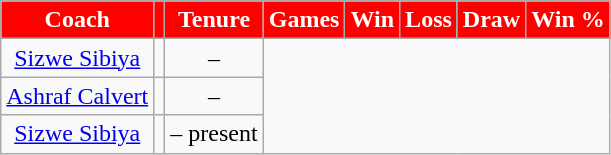<table class="wikitable" style="text-align:center">
<tr>
<th style="background:#ff0000; color:#fff;">Coach</th>
<th style="background:#ff0000; color:#fff;"></th>
<th style="background:#ff0000; color:#fff;">Tenure</th>
<th style="background:#ff0000; color:#fff;">Games</th>
<th style="background:#ff0000; color:#fff;">Win</th>
<th style="background:#ff0000; color:#fff;">Loss</th>
<th style="background:#ff0000; color:#fff;">Draw</th>
<th style="background:#ff0000; color:#fff;">Win %</th>
</tr>
<tr>
<td><a href='#'>Sizwe Sibiya</a></td>
<td></td>
<td> – <br></td>
</tr>
<tr>
<td><a href='#'>Ashraf Calvert</a></td>
<td></td>
<td> – <br> </td>
</tr>
<tr>
<td><a href='#'>Sizwe Sibiya</a></td>
<td></td>
<td> – present<br> </td>
</tr>
</table>
